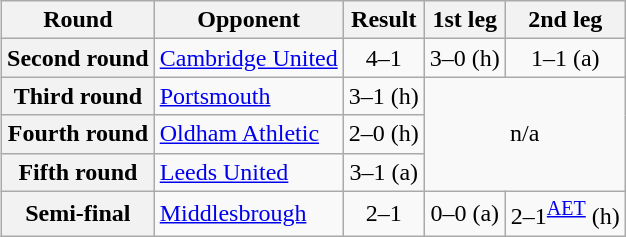<table class="wikitable plainrowheaders" style="text-align:center;margin-left:1em;float:right">
<tr>
<th scope="col">Round</th>
<th scope="col">Opponent</th>
<th scope="col">Result</th>
<th scope="col">1st leg</th>
<th scope="col">2nd leg</th>
</tr>
<tr>
<th scope="row">Second round</th>
<td align="left"><a href='#'>Cambridge United</a></td>
<td>4–1</td>
<td>3–0 (h)</td>
<td>1–1 (a)</td>
</tr>
<tr>
<th scope="row">Third round</th>
<td align="left"><a href='#'>Portsmouth</a></td>
<td>3–1 (h)</td>
<td colspan="2" rowspan="3">n/a</td>
</tr>
<tr>
<th scope="row">Fourth round</th>
<td align="left"><a href='#'>Oldham Athletic</a></td>
<td>2–0 (h)</td>
</tr>
<tr>
<th scope="row">Fifth round</th>
<td align="left"><a href='#'>Leeds United</a></td>
<td>3–1 (a)</td>
</tr>
<tr>
<th scope="row">Semi-final</th>
<td align="left"><a href='#'>Middlesbrough</a></td>
<td>2–1</td>
<td>0–0 (a)</td>
<td>2–1<sup><a href='#'>AET</a></sup> (h)</td>
</tr>
</table>
